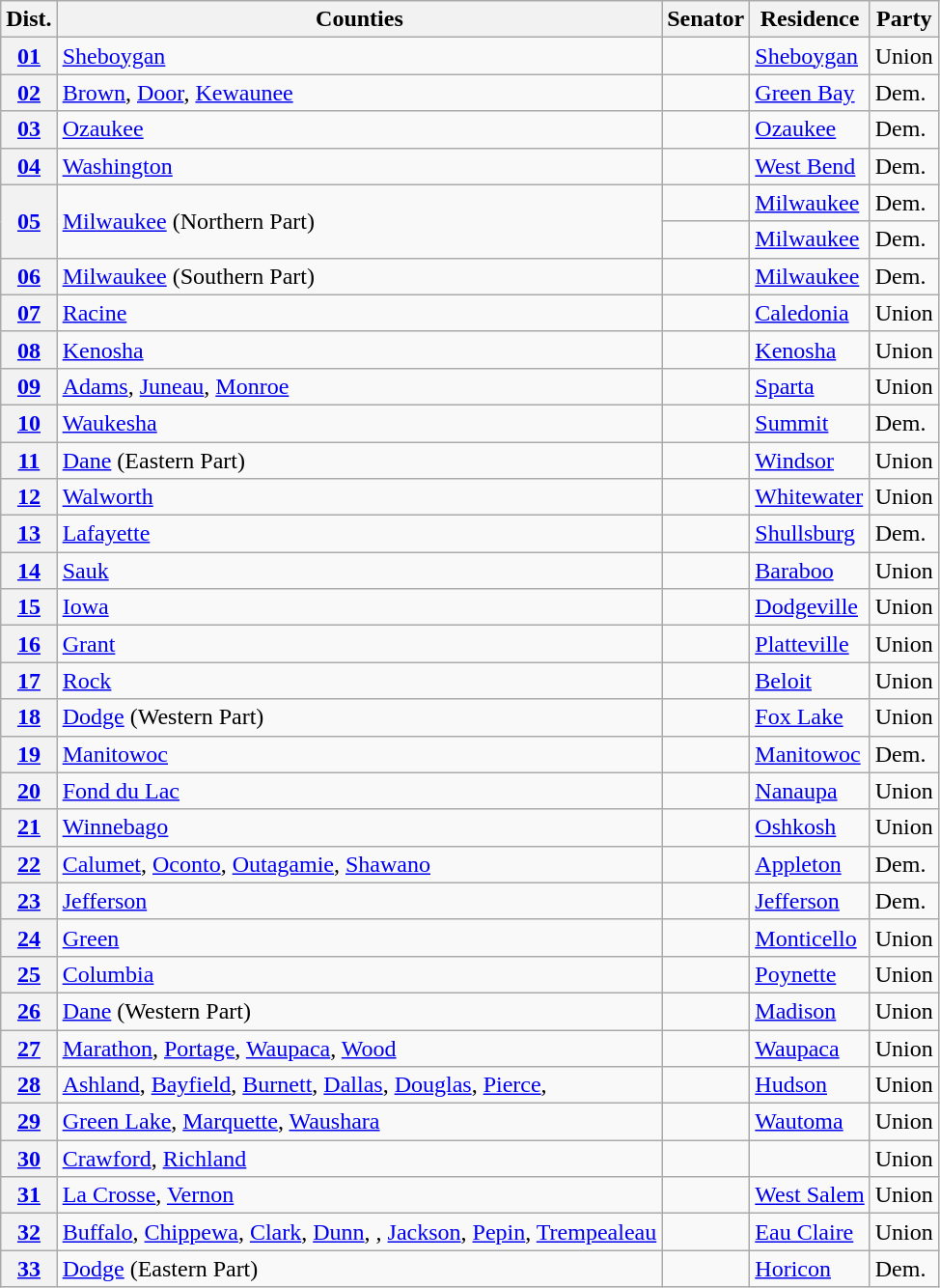<table class="wikitable sortable">
<tr>
<th>Dist.</th>
<th>Counties</th>
<th>Senator</th>
<th>Residence</th>
<th>Party</th>
</tr>
<tr>
<th><a href='#'>01</a></th>
<td><a href='#'>Sheboygan</a></td>
<td></td>
<td><a href='#'>Sheboygan</a></td>
<td>Union</td>
</tr>
<tr>
<th><a href='#'>02</a></th>
<td><a href='#'>Brown</a>, <a href='#'>Door</a>, <a href='#'>Kewaunee</a></td>
<td></td>
<td><a href='#'>Green Bay</a></td>
<td>Dem.</td>
</tr>
<tr>
<th><a href='#'>03</a></th>
<td><a href='#'>Ozaukee</a></td>
<td></td>
<td><a href='#'>Ozaukee</a></td>
<td>Dem.</td>
</tr>
<tr>
<th><a href='#'>04</a></th>
<td><a href='#'>Washington</a></td>
<td></td>
<td><a href='#'>West Bend</a></td>
<td>Dem.</td>
</tr>
<tr>
<th rowspan="2"><a href='#'>05</a></th>
<td rowspan="2"><a href='#'>Milwaukee</a> (Northern Part)</td>
<td> </td>
<td><a href='#'>Milwaukee</a></td>
<td>Dem.</td>
</tr>
<tr>
<td> </td>
<td><a href='#'>Milwaukee</a></td>
<td>Dem.</td>
</tr>
<tr>
<th><a href='#'>06</a></th>
<td><a href='#'>Milwaukee</a> (Southern Part)</td>
<td></td>
<td><a href='#'>Milwaukee</a></td>
<td>Dem.</td>
</tr>
<tr>
<th><a href='#'>07</a></th>
<td><a href='#'>Racine</a></td>
<td></td>
<td><a href='#'>Caledonia</a></td>
<td>Union</td>
</tr>
<tr>
<th><a href='#'>08</a></th>
<td><a href='#'>Kenosha</a></td>
<td></td>
<td><a href='#'>Kenosha</a></td>
<td>Union</td>
</tr>
<tr>
<th><a href='#'>09</a></th>
<td><a href='#'>Adams</a>, <a href='#'>Juneau</a>, <a href='#'>Monroe</a></td>
<td></td>
<td><a href='#'>Sparta</a></td>
<td>Union</td>
</tr>
<tr>
<th><a href='#'>10</a></th>
<td><a href='#'>Waukesha</a></td>
<td></td>
<td><a href='#'>Summit</a></td>
<td>Dem.</td>
</tr>
<tr>
<th><a href='#'>11</a></th>
<td><a href='#'>Dane</a> (Eastern Part)</td>
<td></td>
<td><a href='#'>Windsor</a></td>
<td>Union</td>
</tr>
<tr>
<th><a href='#'>12</a></th>
<td><a href='#'>Walworth</a></td>
<td></td>
<td><a href='#'>Whitewater</a></td>
<td>Union</td>
</tr>
<tr>
<th><a href='#'>13</a></th>
<td><a href='#'>Lafayette</a></td>
<td></td>
<td><a href='#'>Shullsburg</a></td>
<td>Dem.</td>
</tr>
<tr>
<th><a href='#'>14</a></th>
<td><a href='#'>Sauk</a></td>
<td></td>
<td><a href='#'>Baraboo</a></td>
<td>Union</td>
</tr>
<tr>
<th><a href='#'>15</a></th>
<td><a href='#'>Iowa</a></td>
<td></td>
<td><a href='#'>Dodgeville</a></td>
<td>Union</td>
</tr>
<tr>
<th><a href='#'>16</a></th>
<td><a href='#'>Grant</a></td>
<td></td>
<td><a href='#'>Platteville</a></td>
<td>Union</td>
</tr>
<tr>
<th><a href='#'>17</a></th>
<td><a href='#'>Rock</a></td>
<td></td>
<td><a href='#'>Beloit</a></td>
<td>Union</td>
</tr>
<tr>
<th><a href='#'>18</a></th>
<td><a href='#'>Dodge</a> (Western Part)</td>
<td></td>
<td><a href='#'>Fox Lake</a></td>
<td>Union</td>
</tr>
<tr>
<th><a href='#'>19</a></th>
<td><a href='#'>Manitowoc</a></td>
<td></td>
<td><a href='#'>Manitowoc</a></td>
<td>Dem.</td>
</tr>
<tr>
<th><a href='#'>20</a></th>
<td><a href='#'>Fond du Lac</a></td>
<td></td>
<td><a href='#'>Nanaupa</a></td>
<td>Union</td>
</tr>
<tr>
<th><a href='#'>21</a></th>
<td><a href='#'>Winnebago</a></td>
<td></td>
<td><a href='#'>Oshkosh</a></td>
<td>Union</td>
</tr>
<tr>
<th><a href='#'>22</a></th>
<td><a href='#'>Calumet</a>, <a href='#'>Oconto</a>, <a href='#'>Outagamie</a>, <a href='#'>Shawano</a></td>
<td></td>
<td><a href='#'>Appleton</a></td>
<td>Dem.</td>
</tr>
<tr>
<th><a href='#'>23</a></th>
<td><a href='#'>Jefferson</a></td>
<td></td>
<td><a href='#'>Jefferson</a></td>
<td>Dem.</td>
</tr>
<tr>
<th><a href='#'>24</a></th>
<td><a href='#'>Green</a></td>
<td></td>
<td><a href='#'>Monticello</a></td>
<td>Union</td>
</tr>
<tr>
<th><a href='#'>25</a></th>
<td><a href='#'>Columbia</a></td>
<td></td>
<td><a href='#'>Poynette</a></td>
<td>Union</td>
</tr>
<tr>
<th><a href='#'>26</a></th>
<td><a href='#'>Dane</a> (Western Part)</td>
<td></td>
<td><a href='#'>Madison</a></td>
<td>Union</td>
</tr>
<tr>
<th><a href='#'>27</a></th>
<td><a href='#'>Marathon</a>, <a href='#'>Portage</a>, <a href='#'>Waupaca</a>, <a href='#'>Wood</a></td>
<td></td>
<td><a href='#'>Waupaca</a></td>
<td>Union</td>
</tr>
<tr>
<th><a href='#'>28</a></th>
<td><a href='#'>Ashland</a>, <a href='#'>Bayfield</a>, <a href='#'>Burnett</a>, <a href='#'>Dallas</a>, <a href='#'>Douglas</a>, <a href='#'>Pierce</a>, </td>
<td></td>
<td><a href='#'>Hudson</a></td>
<td>Union</td>
</tr>
<tr>
<th><a href='#'>29</a></th>
<td><a href='#'>Green Lake</a>, <a href='#'>Marquette</a>, <a href='#'>Waushara</a></td>
<td></td>
<td><a href='#'>Wautoma</a></td>
<td>Union</td>
</tr>
<tr>
<th><a href='#'>30</a></th>
<td><a href='#'>Crawford</a>, <a href='#'>Richland</a></td>
<td></td>
<td></td>
<td>Union</td>
</tr>
<tr>
<th><a href='#'>31</a></th>
<td><a href='#'>La Crosse</a>, <a href='#'>Vernon</a></td>
<td></td>
<td><a href='#'>West Salem</a></td>
<td>Union</td>
</tr>
<tr>
<th><a href='#'>32</a></th>
<td><a href='#'>Buffalo</a>, <a href='#'>Chippewa</a>, <a href='#'>Clark</a>, <a href='#'>Dunn</a>, , <a href='#'>Jackson</a>, <a href='#'>Pepin</a>, <a href='#'>Trempealeau</a></td>
<td></td>
<td><a href='#'>Eau Claire</a></td>
<td>Union</td>
</tr>
<tr>
<th><a href='#'>33</a></th>
<td><a href='#'>Dodge</a> (Eastern Part)</td>
<td></td>
<td><a href='#'>Horicon</a></td>
<td>Dem.</td>
</tr>
</table>
